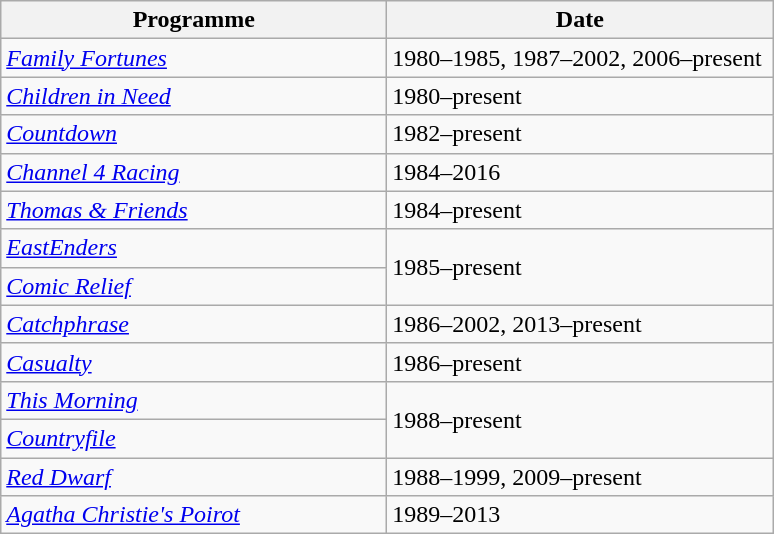<table class="wikitable">
<tr>
<th width=250>Programme</th>
<th width=250>Date</th>
</tr>
<tr>
<td><em><a href='#'>Family Fortunes</a></em></td>
<td>1980–1985, 1987–2002, 2006–present</td>
</tr>
<tr>
<td><em><a href='#'>Children in Need</a></em></td>
<td>1980–present</td>
</tr>
<tr>
<td><em><a href='#'>Countdown</a></em></td>
<td>1982–present</td>
</tr>
<tr>
<td><em><a href='#'>Channel 4 Racing</a></em></td>
<td>1984–2016</td>
</tr>
<tr>
<td><em><a href='#'>Thomas & Friends</a></em></td>
<td>1984–present</td>
</tr>
<tr>
<td><em><a href='#'>EastEnders</a></em></td>
<td rowspan="2">1985–present</td>
</tr>
<tr>
<td><em><a href='#'>Comic Relief</a></em></td>
</tr>
<tr>
<td><em><a href='#'>Catchphrase</a></em></td>
<td>1986–2002, 2013–present</td>
</tr>
<tr>
<td><em><a href='#'>Casualty</a></em></td>
<td>1986–present</td>
</tr>
<tr>
<td><em><a href='#'>This Morning</a></em></td>
<td rowspan="2">1988–present</td>
</tr>
<tr>
<td><em><a href='#'>Countryfile</a></em></td>
</tr>
<tr>
<td><em><a href='#'>Red Dwarf</a></em></td>
<td>1988–1999, 2009–present</td>
</tr>
<tr>
<td><em><a href='#'>Agatha Christie's Poirot</a></em></td>
<td>1989–2013</td>
</tr>
</table>
